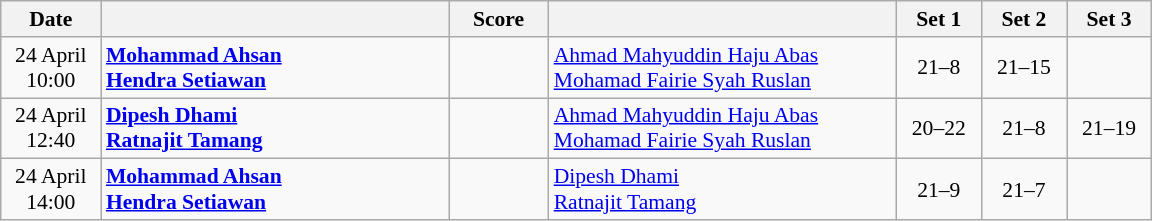<table class="wikitable" style="text-align: center; font-size:90% ">
<tr>
<th width="60">Date</th>
<th align="right" width="225"></th>
<th width="60">Score</th>
<th align="left" width="225"></th>
<th width="50">Set 1</th>
<th width="50">Set 2</th>
<th width="50">Set 3</th>
</tr>
<tr>
<td>24 April 10:00</td>
<td align="left"><strong> <a href='#'>Mohammad Ahsan</a> <br>  <a href='#'>Hendra Setiawan</a></strong></td>
<td align="center"></td>
<td align="left"> <a href='#'>Ahmad Mahyuddin Haju Abas</a> <br>  <a href='#'>Mohamad Fairie Syah Ruslan</a></td>
<td>21–8</td>
<td>21–15</td>
<td></td>
</tr>
<tr>
<td>24 April 12:40</td>
<td align="left"><strong> <a href='#'>Dipesh Dhami</a> <br>  <a href='#'>Ratnajit Tamang</a></strong></td>
<td align="center"></td>
<td align="left"> <a href='#'>Ahmad Mahyuddin Haju Abas</a> <br>  <a href='#'>Mohamad Fairie Syah Ruslan</a></td>
<td>20–22</td>
<td>21–8</td>
<td>21–19</td>
</tr>
<tr>
<td>24 April 14:00</td>
<td align="left"><strong> <a href='#'>Mohammad Ahsan</a> <br>  <a href='#'>Hendra Setiawan</a></strong></td>
<td align="center"></td>
<td align="left"> <a href='#'>Dipesh Dhami</a> <br>  <a href='#'>Ratnajit Tamang</a></td>
<td>21–9</td>
<td>21–7</td>
<td></td>
</tr>
</table>
